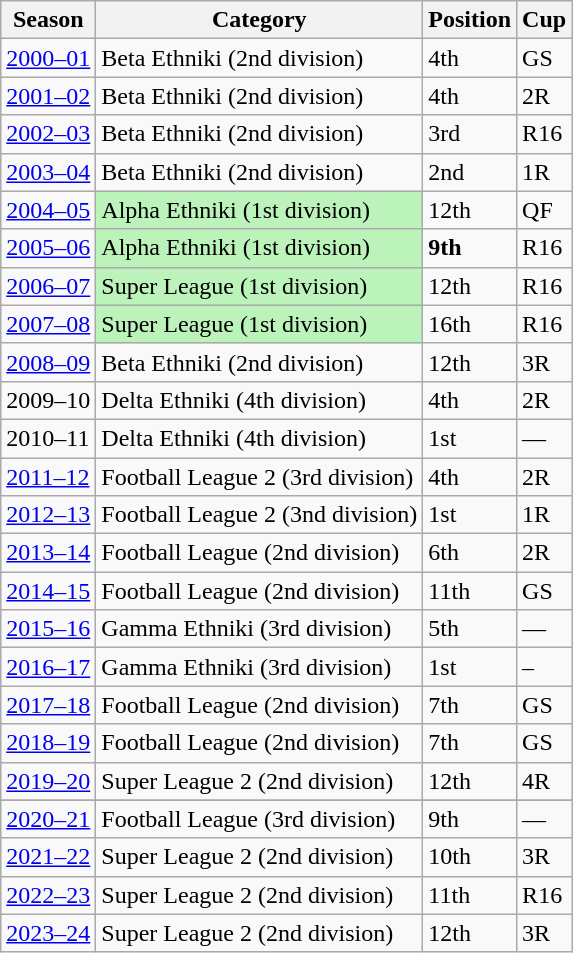<table class="wikitable">
<tr>
<th>Season</th>
<th>Category</th>
<th>Position</th>
<th>Cup</th>
</tr>
<tr>
<td><a href='#'>2000–01</a></td>
<td>Beta Ethniki (2nd division)</td>
<td>4th</td>
<td>GS</td>
</tr>
<tr>
<td><a href='#'>2001–02</a></td>
<td>Beta Ethniki (2nd division)</td>
<td>4th</td>
<td>2R</td>
</tr>
<tr>
<td><a href='#'>2002–03</a></td>
<td>Beta Ethniki (2nd division)</td>
<td>3rd</td>
<td>R16</td>
</tr>
<tr>
<td><a href='#'>2003–04</a></td>
<td>Beta Ethniki (2nd division)</td>
<td>2nd</td>
<td>1R</td>
</tr>
<tr>
<td><a href='#'>2004–05</a></td>
<td bgcolor=#BBF3BB>Alpha Ethniki (1st division)</td>
<td>12th</td>
<td>QF</td>
</tr>
<tr>
<td><a href='#'>2005–06</a></td>
<td bgcolor=#BBF3BB>Alpha Ethniki (1st division)</td>
<td><strong>9th</strong></td>
<td>R16</td>
</tr>
<tr>
<td><a href='#'>2006–07</a></td>
<td bgcolor=#BBF3BB>Super League (1st division)</td>
<td>12th</td>
<td>R16</td>
</tr>
<tr>
<td><a href='#'>2007–08</a></td>
<td bgcolor=#BBF3BB>Super League (1st division)</td>
<td>16th</td>
<td>R16</td>
</tr>
<tr>
<td><a href='#'>2008–09</a></td>
<td>Beta Ethniki (2nd division)</td>
<td>12th</td>
<td>3R</td>
</tr>
<tr>
<td>2009–10</td>
<td>Delta Ethniki (4th division)</td>
<td>4th</td>
<td>2R</td>
</tr>
<tr>
<td>2010–11</td>
<td>Delta Ethniki (4th division)</td>
<td>1st</td>
<td>—</td>
</tr>
<tr>
<td><a href='#'>2011–12</a></td>
<td>Football League 2 (3rd division)</td>
<td>4th</td>
<td>2R</td>
</tr>
<tr>
<td><a href='#'>2012–13</a></td>
<td>Football League 2 (3nd division)</td>
<td>1st</td>
<td>1R</td>
</tr>
<tr>
<td><a href='#'>2013–14</a></td>
<td>Football League (2nd division)</td>
<td>6th</td>
<td>2R</td>
</tr>
<tr>
<td><a href='#'>2014–15</a></td>
<td>Football League (2nd division)</td>
<td>11th</td>
<td>GS</td>
</tr>
<tr>
<td><a href='#'>2015–16</a></td>
<td>Gamma Ethniki (3rd division)</td>
<td>5th</td>
<td>—</td>
</tr>
<tr>
<td><a href='#'>2016–17</a></td>
<td>Gamma Ethniki (3rd division)</td>
<td>1st</td>
<td>–</td>
</tr>
<tr>
<td><a href='#'>2017–18</a></td>
<td>Football League (2nd division)</td>
<td>7th</td>
<td>GS</td>
</tr>
<tr>
<td><a href='#'>2018–19</a></td>
<td>Football League (2nd division)</td>
<td>7th</td>
<td>GS</td>
</tr>
<tr>
<td><a href='#'>2019–20</a></td>
<td>Super League 2 (2nd division)</td>
<td>12th</td>
<td>4R</td>
</tr>
<tr>
</tr>
<tr>
<td><a href='#'>2020–21</a></td>
<td>Football League (3rd division)</td>
<td>9th</td>
<td>—</td>
</tr>
<tr>
<td><a href='#'>2021–22</a></td>
<td>Super League 2 (2nd division)</td>
<td>10th</td>
<td>3R</td>
</tr>
<tr>
<td><a href='#'>2022–23</a></td>
<td>Super League 2 (2nd division)</td>
<td>11th</td>
<td>R16</td>
</tr>
<tr>
<td><a href='#'>2023–24</a></td>
<td>Super League 2 (2nd division)</td>
<td>12th</td>
<td>3R</td>
</tr>
</table>
